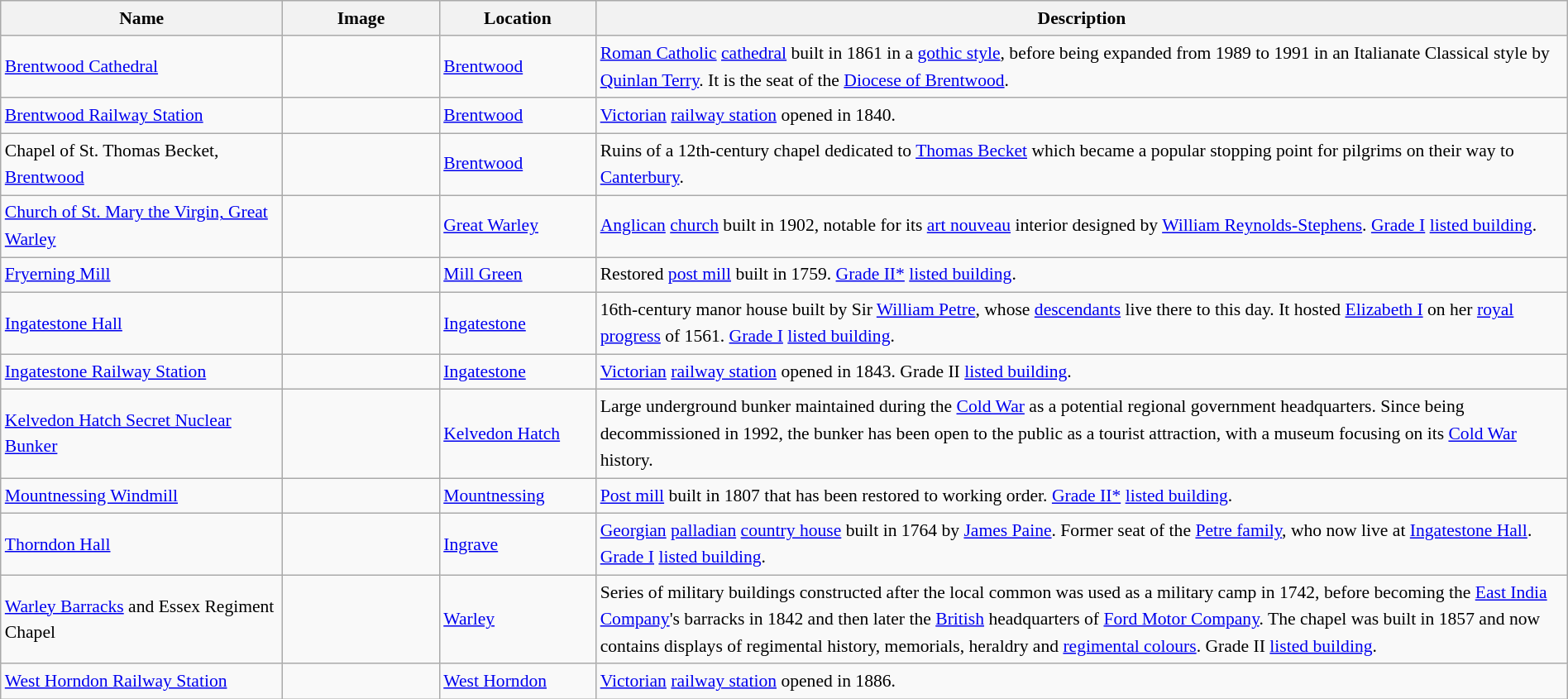<table class="wikitable sortable" style="font-size:90%;width:100%;border:0px;text-align:left;line-height:150%;">
<tr>
<th width="18%">Name</th>
<th width="10%" class="unsortable">Image</th>
<th width="10%">Location</th>
<th width="62%" class="unsortable">Description</th>
</tr>
<tr>
<td><a href='#'>Brentwood Cathedral</a></td>
<td></td>
<td><a href='#'>Brentwood</a></td>
<td><a href='#'>Roman Catholic</a> <a href='#'>cathedral</a> built in 1861 in a <a href='#'>gothic style</a>, before being expanded from 1989 to 1991 in an Italianate Classical style by <a href='#'>Quinlan Terry</a>. It is the seat of the <a href='#'>Diocese of Brentwood</a>.</td>
</tr>
<tr>
<td><a href='#'>Brentwood Railway Station</a></td>
<td></td>
<td><a href='#'>Brentwood</a></td>
<td><a href='#'>Victorian</a> <a href='#'>railway station</a> opened in 1840.</td>
</tr>
<tr>
<td>Chapel of St. Thomas Becket, <a href='#'>Brentwood</a></td>
<td></td>
<td><a href='#'>Brentwood</a></td>
<td>Ruins of a 12th-century chapel dedicated to <a href='#'>Thomas Becket</a> which became a popular stopping point for pilgrims on their way to <a href='#'>Canterbury</a>.</td>
</tr>
<tr>
<td><a href='#'>Church of St. Mary the Virgin, Great Warley</a></td>
<td></td>
<td><a href='#'>Great Warley</a></td>
<td><a href='#'>Anglican</a> <a href='#'>church</a> built in 1902, notable for its <a href='#'>art nouveau</a> interior designed by <a href='#'>William Reynolds-Stephens</a>. <a href='#'>Grade I</a> <a href='#'>listed building</a>.</td>
</tr>
<tr>
<td><a href='#'>Fryerning Mill</a></td>
<td></td>
<td><a href='#'>Mill Green</a></td>
<td>Restored <a href='#'>post mill</a> built in 1759. <a href='#'>Grade II*</a> <a href='#'>listed building</a>.</td>
</tr>
<tr>
<td><a href='#'>Ingatestone Hall</a></td>
<td></td>
<td><a href='#'>Ingatestone</a></td>
<td>16th-century manor house built by Sir <a href='#'>William Petre</a>, whose <a href='#'>descendants</a> live there to this day. It hosted <a href='#'>Elizabeth I</a> on her <a href='#'>royal progress</a> of 1561. <a href='#'>Grade I</a> <a href='#'>listed building</a>.</td>
</tr>
<tr>
<td><a href='#'>Ingatestone Railway Station</a></td>
<td></td>
<td><a href='#'>Ingatestone</a></td>
<td><a href='#'>Victorian</a> <a href='#'>railway station</a> opened in 1843. Grade II <a href='#'>listed building</a>.</td>
</tr>
<tr>
<td><a href='#'>Kelvedon Hatch Secret Nuclear Bunker</a></td>
<td></td>
<td><a href='#'>Kelvedon Hatch</a></td>
<td>Large underground bunker maintained during the <a href='#'>Cold War</a> as a potential regional government headquarters. Since being decommissioned in 1992, the bunker has been open to the public as a tourist attraction, with a museum focusing on its <a href='#'>Cold War</a> history.</td>
</tr>
<tr>
<td><a href='#'>Mountnessing Windmill</a></td>
<td></td>
<td><a href='#'>Mountnessing</a></td>
<td><a href='#'>Post mill</a> built in 1807 that has been restored to working order. <a href='#'>Grade II*</a> <a href='#'>listed building</a>.</td>
</tr>
<tr>
<td><a href='#'>Thorndon Hall</a></td>
<td></td>
<td><a href='#'>Ingrave</a></td>
<td><a href='#'>Georgian</a> <a href='#'>palladian</a> <a href='#'>country house</a> built in 1764 by <a href='#'>James Paine</a>. Former seat of the <a href='#'>Petre family</a>, who now live at <a href='#'>Ingatestone Hall</a>. <a href='#'>Grade I</a> <a href='#'>listed building</a>.</td>
</tr>
<tr>
<td><a href='#'>Warley Barracks</a> and Essex Regiment Chapel</td>
<td></td>
<td><a href='#'>Warley</a></td>
<td>Series of military buildings constructed after the local common was used as a military camp in 1742, before becoming the <a href='#'>East India Company</a>'s barracks in 1842 and then later the <a href='#'>British</a> headquarters of <a href='#'>Ford Motor Company</a>. The chapel was built in 1857 and now contains displays of regimental history, memorials, heraldry and <a href='#'>regimental colours</a>. Grade II <a href='#'>listed building</a>.</td>
</tr>
<tr>
<td><a href='#'>West Horndon Railway Station</a></td>
<td></td>
<td><a href='#'>West Horndon</a></td>
<td><a href='#'>Victorian</a> <a href='#'>railway station</a> opened in 1886.</td>
</tr>
<tr>
</tr>
</table>
